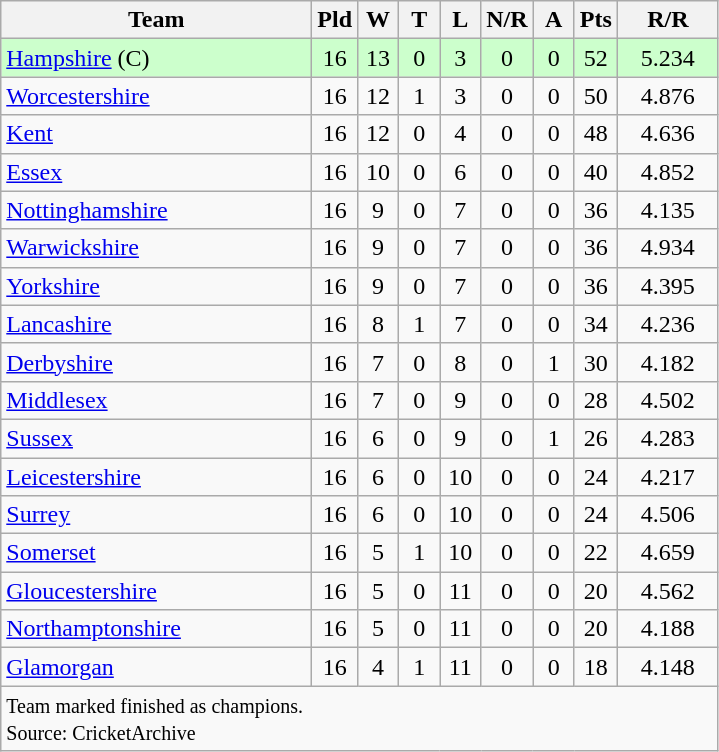<table class="wikitable" style="text-align: center;">
<tr>
<th width=200>Team</th>
<th width=20>Pld</th>
<th width=20>W</th>
<th width=20>T</th>
<th width=20>L</th>
<th width=20>N/R</th>
<th width=20>A</th>
<th width=20>Pts</th>
<th width=60>R/R</th>
</tr>
<tr bgcolor="#ccffcc">
<td align=left><a href='#'>Hampshire</a> (C)</td>
<td>16</td>
<td>13</td>
<td>0</td>
<td>3</td>
<td>0</td>
<td>0</td>
<td>52</td>
<td>5.234</td>
</tr>
<tr>
<td align=left><a href='#'>Worcestershire</a></td>
<td>16</td>
<td>12</td>
<td>1</td>
<td>3</td>
<td>0</td>
<td>0</td>
<td>50</td>
<td>4.876</td>
</tr>
<tr>
<td align=left><a href='#'>Kent</a></td>
<td>16</td>
<td>12</td>
<td>0</td>
<td>4</td>
<td>0</td>
<td>0</td>
<td>48</td>
<td>4.636</td>
</tr>
<tr>
<td align=left><a href='#'>Essex</a></td>
<td>16</td>
<td>10</td>
<td>0</td>
<td>6</td>
<td>0</td>
<td>0</td>
<td>40</td>
<td>4.852</td>
</tr>
<tr>
<td align=left><a href='#'>Nottinghamshire</a></td>
<td>16</td>
<td>9</td>
<td>0</td>
<td>7</td>
<td>0</td>
<td>0</td>
<td>36</td>
<td>4.135</td>
</tr>
<tr>
<td align=left><a href='#'>Warwickshire</a></td>
<td>16</td>
<td>9</td>
<td>0</td>
<td>7</td>
<td>0</td>
<td>0</td>
<td>36</td>
<td>4.934</td>
</tr>
<tr>
<td align=left><a href='#'>Yorkshire</a></td>
<td>16</td>
<td>9</td>
<td>0</td>
<td>7</td>
<td>0</td>
<td>0</td>
<td>36</td>
<td>4.395</td>
</tr>
<tr>
<td align=left><a href='#'>Lancashire</a></td>
<td>16</td>
<td>8</td>
<td>1</td>
<td>7</td>
<td>0</td>
<td>0</td>
<td>34</td>
<td>4.236</td>
</tr>
<tr>
<td align=left><a href='#'>Derbyshire</a></td>
<td>16</td>
<td>7</td>
<td>0</td>
<td>8</td>
<td>0</td>
<td>1</td>
<td>30</td>
<td>4.182</td>
</tr>
<tr>
<td align=left><a href='#'>Middlesex</a></td>
<td>16</td>
<td>7</td>
<td>0</td>
<td>9</td>
<td>0</td>
<td>0</td>
<td>28</td>
<td>4.502</td>
</tr>
<tr>
<td align=left><a href='#'>Sussex</a></td>
<td>16</td>
<td>6</td>
<td>0</td>
<td>9</td>
<td>0</td>
<td>1</td>
<td>26</td>
<td>4.283</td>
</tr>
<tr>
<td align=left><a href='#'>Leicestershire</a></td>
<td>16</td>
<td>6</td>
<td>0</td>
<td>10</td>
<td>0</td>
<td>0</td>
<td>24</td>
<td>4.217</td>
</tr>
<tr>
<td align=left><a href='#'>Surrey</a></td>
<td>16</td>
<td>6</td>
<td>0</td>
<td>10</td>
<td>0</td>
<td>0</td>
<td>24</td>
<td>4.506</td>
</tr>
<tr>
<td align=left><a href='#'>Somerset</a></td>
<td>16</td>
<td>5</td>
<td>1</td>
<td>10</td>
<td>0</td>
<td>0</td>
<td>22</td>
<td>4.659</td>
</tr>
<tr>
<td align=left><a href='#'>Gloucestershire</a></td>
<td>16</td>
<td>5</td>
<td>0</td>
<td>11</td>
<td>0</td>
<td>0</td>
<td>20</td>
<td>4.562</td>
</tr>
<tr>
<td align=left><a href='#'>Northamptonshire</a></td>
<td>16</td>
<td>5</td>
<td>0</td>
<td>11</td>
<td>0</td>
<td>0</td>
<td>20</td>
<td>4.188</td>
</tr>
<tr>
<td align=left><a href='#'>Glamorgan</a></td>
<td>16</td>
<td>4</td>
<td>1</td>
<td>11</td>
<td>0</td>
<td>0</td>
<td>18</td>
<td>4.148</td>
</tr>
<tr>
<td colspan="9" align="left"><small>Team marked  finished as champions.<br>Source: CricketArchive</small></td>
</tr>
</table>
